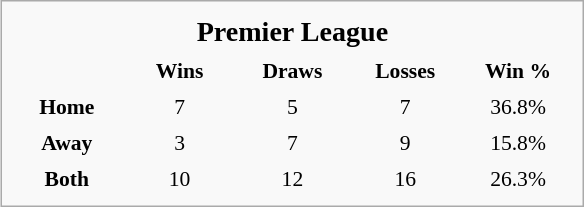<table class="infobox" cellspacing="5" style="width: 27em; font-size: 90%; text-align: center;">
<tr>
<td colspan="5" style="font-size: 130%; font-weight: bold;">Premier League</td>
</tr>
<tr>
<th style="width:20%"></th>
<th style="width:20%">Wins</th>
<th style="width:20%">Draws</th>
<th style="width:20%">Losses</th>
<th style="width:20%">Win %</th>
</tr>
<tr>
<td><strong>Home</strong></td>
<td>7</td>
<td>5</td>
<td>7</td>
<td>36.8%</td>
</tr>
<tr>
<td><strong>Away</strong></td>
<td>3</td>
<td>7</td>
<td>9</td>
<td>15.8%</td>
</tr>
<tr>
<td><strong>Both</strong></td>
<td>10</td>
<td>12</td>
<td>16</td>
<td>26.3%</td>
</tr>
</table>
